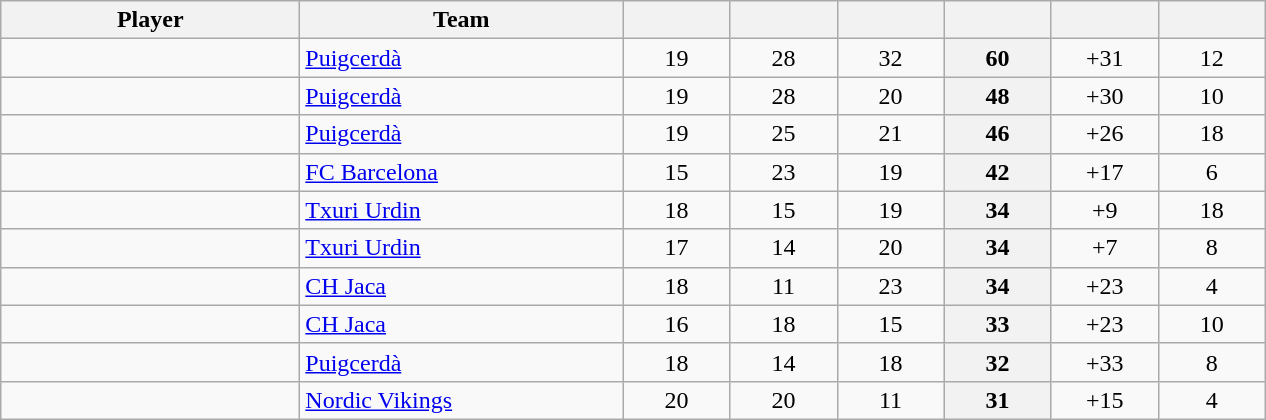<table class="wikitable sortable" style="text-align: center">
<tr>
<th style="width: 12em;">Player</th>
<th style="width: 13em;">Team</th>
<th style="width: 4em;"></th>
<th style="width: 4em;"></th>
<th style="width: 4em;"></th>
<th style="width: 4em;"></th>
<th style="width: 4em;"></th>
<th style="width: 4em;"></th>
</tr>
<tr>
<td style="text-align:left;"> </td>
<td style="text-align:left;"><a href='#'>Puigcerdà</a></td>
<td>19</td>
<td>28</td>
<td>32</td>
<th>60</th>
<td>+31</td>
<td>12</td>
</tr>
<tr>
<td style="text-align:left;"> </td>
<td style="text-align:left;"><a href='#'>Puigcerdà</a></td>
<td>19</td>
<td>28</td>
<td>20</td>
<th>48</th>
<td>+30</td>
<td>10</td>
</tr>
<tr>
<td style="text-align:left;"> </td>
<td style="text-align:left;"><a href='#'>Puigcerdà</a></td>
<td>19</td>
<td>25</td>
<td>21</td>
<th>46</th>
<td>+26</td>
<td>18</td>
</tr>
<tr>
<td style="text-align:left;"> </td>
<td style="text-align:left;"><a href='#'>FC Barcelona</a></td>
<td>15</td>
<td>23</td>
<td>19</td>
<th>42</th>
<td>+17</td>
<td>6</td>
</tr>
<tr>
<td style="text-align:left;"> </td>
<td style="text-align:left;"><a href='#'>Txuri Urdin</a></td>
<td>18</td>
<td>15</td>
<td>19</td>
<th>34</th>
<td>+9</td>
<td>18</td>
</tr>
<tr>
<td style="text-align:left;"> </td>
<td style="text-align:left;"><a href='#'>Txuri Urdin</a></td>
<td>17</td>
<td>14</td>
<td>20</td>
<th>34</th>
<td>+7</td>
<td>8</td>
</tr>
<tr>
<td style="text-align:left;"> </td>
<td style="text-align:left;"><a href='#'>CH Jaca</a></td>
<td>18</td>
<td>11</td>
<td>23</td>
<th>34</th>
<td>+23</td>
<td>4</td>
</tr>
<tr>
<td style="text-align:left;"> </td>
<td style="text-align:left;"><a href='#'>CH Jaca</a></td>
<td>16</td>
<td>18</td>
<td>15</td>
<th>33</th>
<td>+23</td>
<td>10</td>
</tr>
<tr>
<td style="text-align:left;"> </td>
<td style="text-align:left;"><a href='#'>Puigcerdà</a></td>
<td>18</td>
<td>14</td>
<td>18</td>
<th>32</th>
<td>+33</td>
<td>8</td>
</tr>
<tr>
<td style="text-align:left;"> </td>
<td style="text-align:left;"><a href='#'>Nordic Vikings</a></td>
<td>20</td>
<td>20</td>
<td>11</td>
<th>31</th>
<td>+15</td>
<td>4</td>
</tr>
</table>
